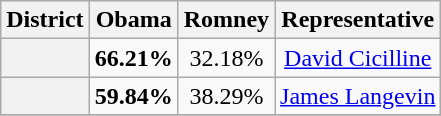<table class=wikitable>
<tr>
<th>District</th>
<th>Obama</th>
<th>Romney</th>
<th>Representative</th>
</tr>
<tr align=center>
<th></th>
<td><strong>66.21%</strong></td>
<td>32.18%</td>
<td><a href='#'>David Cicilline</a></td>
</tr>
<tr align=center>
<th></th>
<td><strong>59.84%</strong></td>
<td>38.29%</td>
<td><a href='#'>James Langevin</a></td>
</tr>
<tr align=center>
</tr>
</table>
